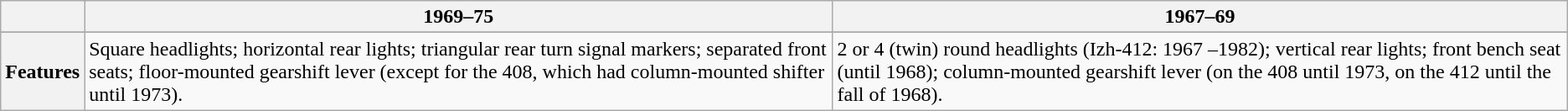<table border="1" class="wikitable">
<tr>
<th></th>
<th>1969–75</th>
<th>1967–69</th>
</tr>
<tr Chassis:>
</tr>
<tr>
<th>Features</th>
<td>Square headlights; horizontal rear lights; triangular rear turn signal markers; separated front seats; floor-mounted gearshift lever (except for the 408, which had column-mounted shifter until 1973).</td>
<td>2 or 4 (twin) round headlights (Izh-412: 1967 –1982); vertical rear lights; front bench seat (until 1968); column-mounted gearshift lever (on the 408 until 1973, on the 412 until the fall of 1968).</td>
</tr>
</table>
